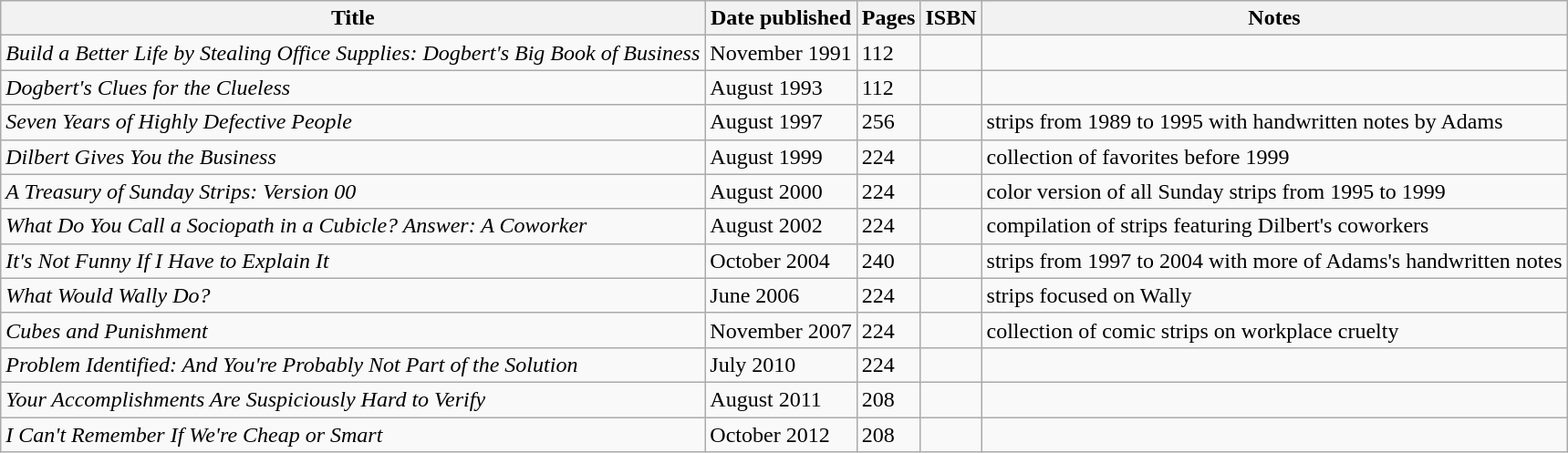<table class="wikitable">
<tr>
<th>Title</th>
<th>Date published</th>
<th>Pages</th>
<th>ISBN</th>
<th>Notes</th>
</tr>
<tr>
<td><em>Build a Better Life by Stealing Office Supplies: Dogbert's Big Book of Business</em></td>
<td>November 1991</td>
<td>112</td>
<td></td>
<td></td>
</tr>
<tr>
<td><em>Dogbert's Clues for the Clueless</em></td>
<td>August 1993</td>
<td>112</td>
<td></td>
<td></td>
</tr>
<tr>
<td><em>Seven Years of Highly Defective People</em></td>
<td>August 1997</td>
<td>256</td>
<td></td>
<td>strips from 1989 to 1995 with handwritten notes by Adams</td>
</tr>
<tr>
<td><em>Dilbert Gives You the Business</em></td>
<td>August 1999</td>
<td>224</td>
<td></td>
<td>collection of favorites before 1999</td>
</tr>
<tr>
<td><em>A Treasury of Sunday Strips: Version 00</em></td>
<td>August 2000</td>
<td>224</td>
<td></td>
<td>color version of all Sunday strips from 1995 to 1999</td>
</tr>
<tr>
<td><em>What Do You Call a Sociopath in a Cubicle? Answer: A Coworker</em></td>
<td>August 2002</td>
<td>224</td>
<td></td>
<td>compilation of strips featuring Dilbert's coworkers</td>
</tr>
<tr>
<td><em>It's Not Funny If I Have to Explain It</em></td>
<td>October 2004</td>
<td>240</td>
<td></td>
<td>strips from 1997 to 2004 with more of Adams's handwritten notes</td>
</tr>
<tr>
<td><em>What Would Wally Do?</em></td>
<td>June 2006</td>
<td>224</td>
<td></td>
<td>strips focused on Wally</td>
</tr>
<tr>
<td><em>Cubes and Punishment</em></td>
<td>November 2007</td>
<td>224</td>
<td></td>
<td>collection of comic strips on workplace cruelty</td>
</tr>
<tr>
<td><em>Problem Identified: And You're Probably Not Part of the Solution</em></td>
<td>July 2010</td>
<td>224</td>
<td></td>
<td></td>
</tr>
<tr>
<td><em>Your Accomplishments Are Suspiciously Hard to Verify</em></td>
<td>August 2011</td>
<td>208</td>
<td></td>
<td></td>
</tr>
<tr>
<td><em>I Can't Remember If We're Cheap or Smart</em></td>
<td>October 2012</td>
<td>208</td>
<td></td>
<td></td>
</tr>
</table>
